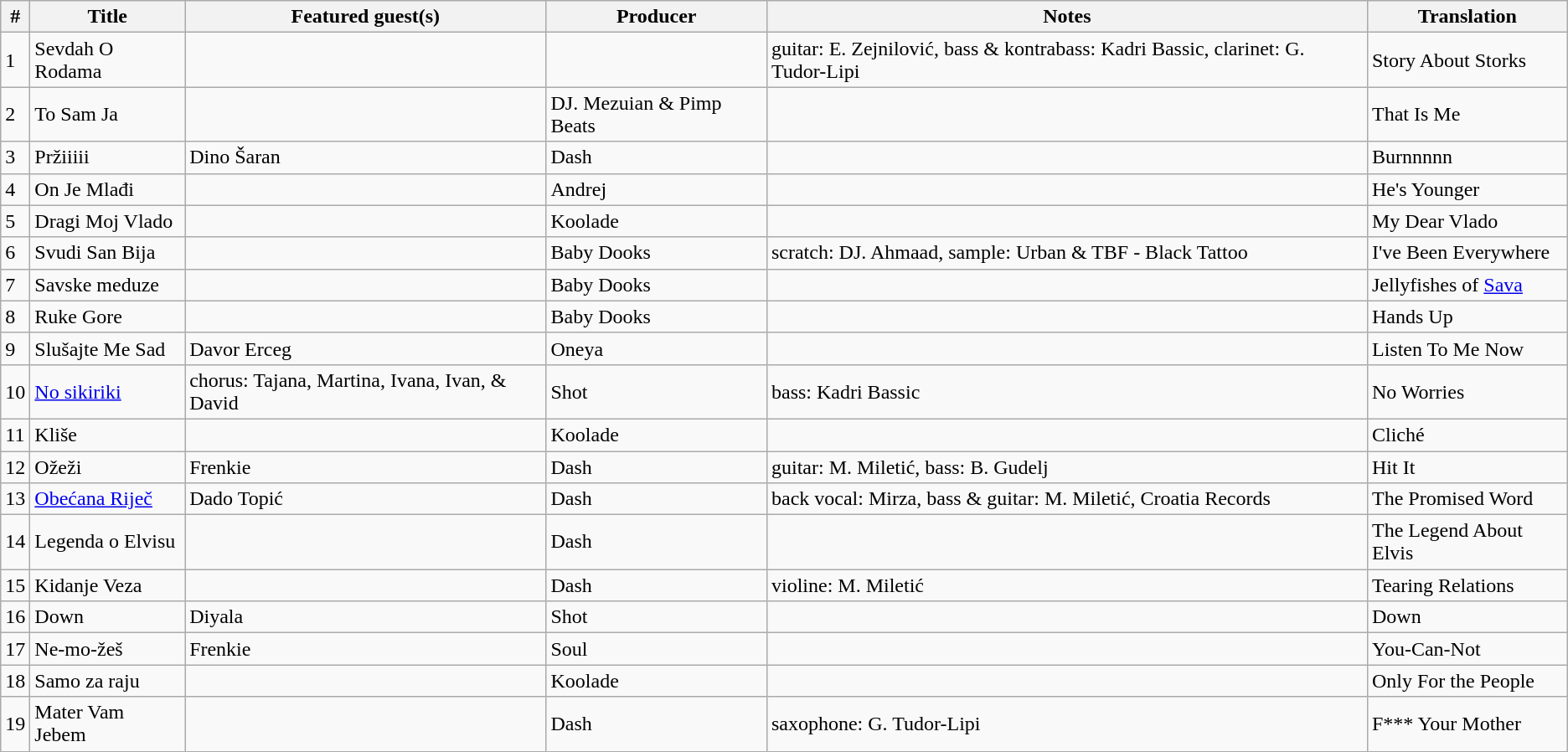<table class="wikitable">
<tr>
<th>#</th>
<th>Title</th>
<th>Featured guest(s)</th>
<th>Producer</th>
<th>Notes</th>
<th>Translation</th>
</tr>
<tr>
<td>1</td>
<td>Sevdah O Rodama</td>
<td></td>
<td></td>
<td>guitar: E. Zejnilović, bass & kontrabass: Kadri Bassic, clarinet: G. Tudor-Lipi</td>
<td>Story About Storks</td>
</tr>
<tr>
<td>2</td>
<td>To Sam Ja</td>
<td></td>
<td>DJ. Mezuian & Pimp Beats</td>
<td></td>
<td>That Is Me</td>
</tr>
<tr>
<td>3</td>
<td>Pržiiiii</td>
<td>Dino Šaran</td>
<td>Dash</td>
<td></td>
<td>Burnnnnn</td>
</tr>
<tr>
<td>4</td>
<td>On Je Mlađi</td>
<td></td>
<td>Andrej</td>
<td></td>
<td>He's Younger</td>
</tr>
<tr>
<td>5</td>
<td>Dragi Moj Vlado</td>
<td></td>
<td>Koolade</td>
<td></td>
<td>My Dear Vlado</td>
</tr>
<tr>
<td>6</td>
<td>Svudi San Bija</td>
<td></td>
<td>Baby Dooks</td>
<td>scratch: DJ. Ahmaad, sample: Urban & TBF - Black Tattoo</td>
<td>I've Been Everywhere</td>
</tr>
<tr>
<td>7</td>
<td>Savske meduze</td>
<td></td>
<td>Baby Dooks</td>
<td></td>
<td>Jellyfishes of <a href='#'>Sava</a></td>
</tr>
<tr>
<td>8</td>
<td>Ruke Gore</td>
<td></td>
<td>Baby Dooks</td>
<td></td>
<td>Hands Up</td>
</tr>
<tr>
<td>9</td>
<td>Slušajte Me Sad</td>
<td>Davor Erceg</td>
<td>Oneya</td>
<td></td>
<td>Listen To Me Now</td>
</tr>
<tr>
<td>10</td>
<td><a href='#'>No sikiriki</a></td>
<td>chorus: Tajana, Martina, Ivana, Ivan, & David</td>
<td>Shot</td>
<td>bass: Kadri Bassic</td>
<td>No Worries</td>
</tr>
<tr>
<td>11</td>
<td>Kliše</td>
<td></td>
<td>Koolade</td>
<td></td>
<td>Cliché</td>
</tr>
<tr>
<td>12</td>
<td>Ožeži</td>
<td>Frenkie</td>
<td>Dash</td>
<td>guitar: M. Miletić, bass: B. Gudelj</td>
<td>Hit It</td>
</tr>
<tr>
<td>13</td>
<td><a href='#'>Obećana Riječ</a></td>
<td>Dado Topić</td>
<td>Dash</td>
<td>back vocal: Mirza, bass & guitar: M. Miletić, Croatia Records</td>
<td>The Promised Word</td>
</tr>
<tr>
<td>14</td>
<td>Legenda o Elvisu</td>
<td></td>
<td>Dash</td>
<td></td>
<td>The Legend About Elvis</td>
</tr>
<tr>
<td>15</td>
<td>Kidanje Veza</td>
<td></td>
<td>Dash</td>
<td>violine: M. Miletić</td>
<td>Tearing Relations</td>
</tr>
<tr>
<td>16</td>
<td>Down</td>
<td>Diyala</td>
<td>Shot</td>
<td></td>
<td>Down</td>
</tr>
<tr>
<td>17</td>
<td>Ne-mo-žeš</td>
<td>Frenkie</td>
<td>Soul</td>
<td></td>
<td>You-Can-Not</td>
</tr>
<tr>
<td>18</td>
<td>Samo za raju</td>
<td></td>
<td>Koolade</td>
<td></td>
<td>Only For the People</td>
</tr>
<tr>
<td>19</td>
<td>Mater Vam Jebem</td>
<td></td>
<td>Dash</td>
<td>saxophone: G. Tudor-Lipi</td>
<td>F*** Your Mother</td>
</tr>
</table>
